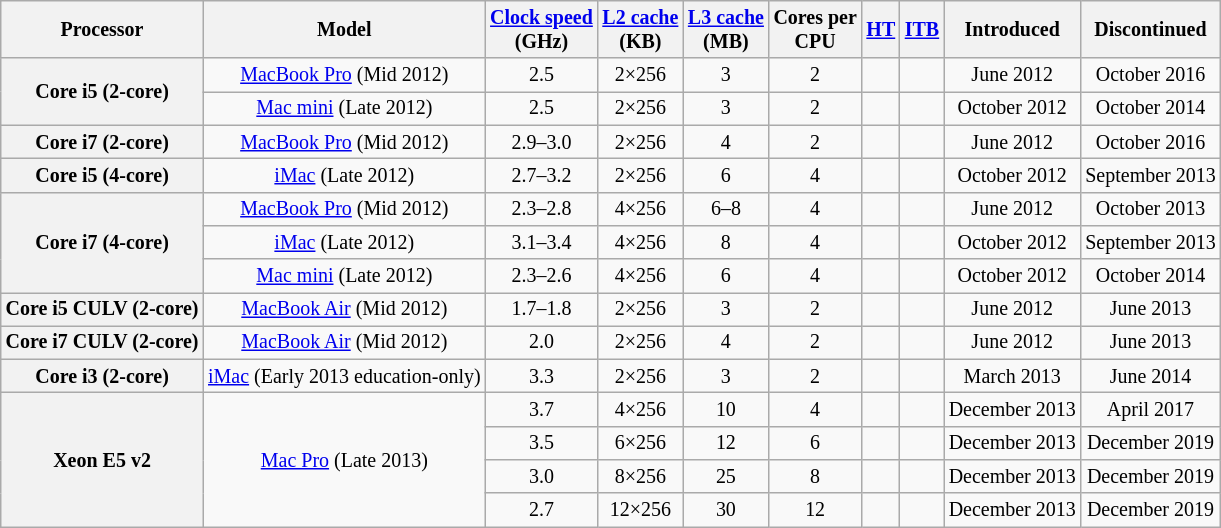<table class="wikitable sortable" style="font-size:smaller; text-align:center">
<tr>
<th>Processor</th>
<th>Model</th>
<th><a href='#'>Clock speed</a><br>(GHz)</th>
<th><a href='#'>L2 cache</a><br>(KB)</th>
<th><a href='#'>L3 cache</a><br>(MB)</th>
<th>Cores per<br>CPU</th>
<th><a href='#'>HT</a></th>
<th><a href='#'>ITB</a></th>
<th>Introduced</th>
<th>Discontinued</th>
</tr>
<tr>
<th rowspan=2>Core i5 (2-core)</th>
<td><a href='#'>MacBook Pro</a> (Mid 2012)</td>
<td>2.5</td>
<td>2×256</td>
<td>3</td>
<td>2</td>
<td></td>
<td></td>
<td>June 2012</td>
<td>October 2016</td>
</tr>
<tr>
<td><a href='#'>Mac mini</a> (Late 2012)</td>
<td>2.5</td>
<td>2×256</td>
<td>3</td>
<td>2</td>
<td></td>
<td></td>
<td>October 2012</td>
<td>October 2014</td>
</tr>
<tr>
<th>Core i7 (2-core)</th>
<td><a href='#'>MacBook Pro</a> (Mid 2012)</td>
<td>2.9–3.0</td>
<td>2×256</td>
<td>4</td>
<td>2</td>
<td></td>
<td></td>
<td>June 2012</td>
<td>October 2016</td>
</tr>
<tr>
<th>Core i5 (4-core)</th>
<td><a href='#'>iMac</a> (Late 2012)</td>
<td>2.7–3.2</td>
<td>2×256</td>
<td>6</td>
<td>4</td>
<td></td>
<td></td>
<td>October 2012</td>
<td>September 2013</td>
</tr>
<tr>
<th rowspan=3>Core i7 (4-core)</th>
<td><a href='#'>MacBook Pro</a> (Mid 2012)</td>
<td>2.3–2.8</td>
<td>4×256</td>
<td>6–8</td>
<td>4</td>
<td></td>
<td></td>
<td>June 2012</td>
<td>October 2013</td>
</tr>
<tr>
<td><a href='#'>iMac</a> (Late 2012)</td>
<td>3.1–3.4</td>
<td>4×256</td>
<td>8</td>
<td>4</td>
<td></td>
<td></td>
<td>October 2012</td>
<td>September 2013</td>
</tr>
<tr>
<td><a href='#'>Mac mini</a> (Late 2012)</td>
<td>2.3–2.6</td>
<td>4×256</td>
<td>6</td>
<td>4</td>
<td></td>
<td></td>
<td>October 2012</td>
<td>October 2014</td>
</tr>
<tr>
<th>Core i5 CULV (2-core)</th>
<td><a href='#'>MacBook Air</a> (Mid 2012)</td>
<td>1.7–1.8</td>
<td>2×256</td>
<td>3</td>
<td>2</td>
<td></td>
<td></td>
<td>June 2012</td>
<td>June 2013</td>
</tr>
<tr>
<th>Core i7 CULV (2-core)</th>
<td><a href='#'>MacBook Air</a> (Mid 2012)</td>
<td>2.0</td>
<td>2×256</td>
<td>4</td>
<td>2</td>
<td></td>
<td></td>
<td>June 2012</td>
<td>June 2013</td>
</tr>
<tr>
<th>Core i3 (2-core)</th>
<td><a href='#'>iMac</a> (Early 2013 education-only)</td>
<td>3.3</td>
<td>2×256</td>
<td>3</td>
<td>2</td>
<td></td>
<td></td>
<td>March 2013</td>
<td>June 2014</td>
</tr>
<tr>
<th rowspan=4>Xeon E5 v2</th>
<td rowspan=4><a href='#'>Mac Pro</a> (Late 2013)</td>
<td>3.7</td>
<td>4×256</td>
<td>10</td>
<td>4</td>
<td></td>
<td></td>
<td>December 2013</td>
<td>April 2017</td>
</tr>
<tr>
<td>3.5</td>
<td>6×256</td>
<td>12</td>
<td>6</td>
<td></td>
<td></td>
<td>December 2013</td>
<td>December 2019</td>
</tr>
<tr>
<td>3.0</td>
<td>8×256</td>
<td>25</td>
<td>8</td>
<td></td>
<td></td>
<td>December 2013</td>
<td>December 2019</td>
</tr>
<tr>
<td>2.7</td>
<td>12×256</td>
<td>30</td>
<td>12</td>
<td></td>
<td></td>
<td>December 2013</td>
<td>December 2019</td>
</tr>
</table>
